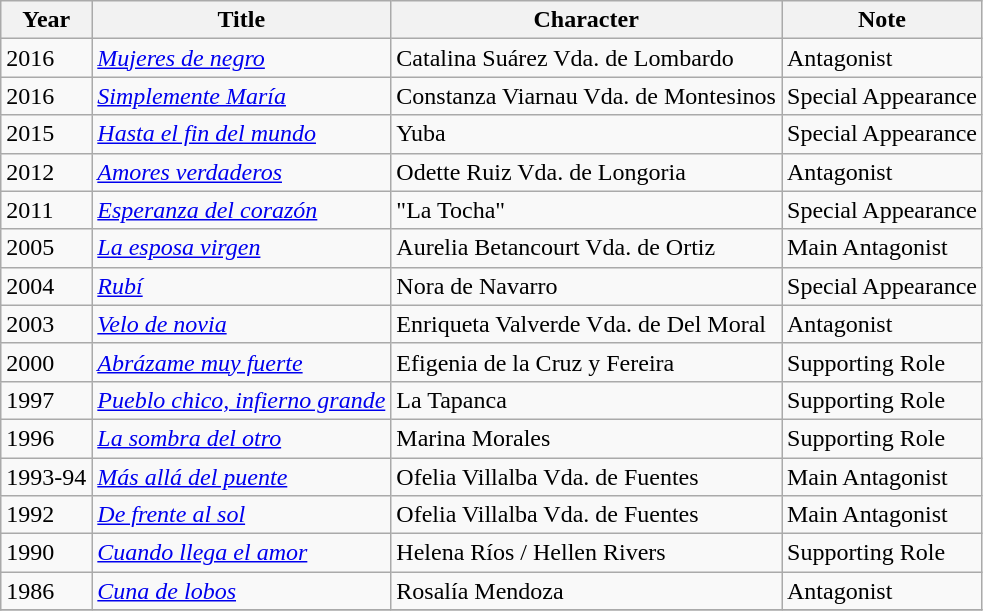<table class="wikitable">
<tr>
<th>Year</th>
<th>Title</th>
<th>Character</th>
<th>Note</th>
</tr>
<tr>
<td>2016</td>
<td><em><a href='#'>Mujeres de negro</a></em></td>
<td>Catalina Suárez Vda. de Lombardo</td>
<td>Antagonist</td>
</tr>
<tr>
<td>2016</td>
<td><em><a href='#'>Simplemente María</a></em></td>
<td>Constanza Viarnau Vda. de Montesinos</td>
<td>Special Appearance</td>
</tr>
<tr>
<td>2015</td>
<td><em><a href='#'>Hasta el fin del mundo</a></em></td>
<td>Yuba</td>
<td>Special Appearance</td>
</tr>
<tr>
<td>2012</td>
<td><em><a href='#'>Amores verdaderos</a></em></td>
<td>Odette Ruiz Vda. de Longoria</td>
<td>Antagonist</td>
</tr>
<tr>
<td>2011</td>
<td><em><a href='#'>Esperanza del corazón</a></em></td>
<td>"La Tocha"</td>
<td>Special Appearance</td>
</tr>
<tr>
<td>2005</td>
<td><em><a href='#'>La esposa virgen</a></em></td>
<td>Aurelia Betancourt Vda. de Ortiz</td>
<td>Main Antagonist</td>
</tr>
<tr>
<td>2004</td>
<td><em><a href='#'>Rubí</a></em></td>
<td>Nora de Navarro</td>
<td>Special Appearance</td>
</tr>
<tr>
<td>2003</td>
<td><em><a href='#'>Velo de novia</a></em></td>
<td>Enriqueta Valverde Vda. de Del Moral</td>
<td>Antagonist</td>
</tr>
<tr>
<td>2000</td>
<td><em><a href='#'>Abrázame muy fuerte</a></em></td>
<td>Efigenia de la Cruz y Fereira</td>
<td>Supporting Role</td>
</tr>
<tr>
<td>1997</td>
<td><em><a href='#'>Pueblo chico, infierno grande</a></em></td>
<td>La Tapanca</td>
<td>Supporting Role</td>
</tr>
<tr>
<td>1996</td>
<td><em><a href='#'>La sombra del otro</a></em></td>
<td>Marina Morales</td>
<td>Supporting Role</td>
</tr>
<tr>
<td>1993-94</td>
<td><em><a href='#'>Más allá del puente</a></em></td>
<td>Ofelia Villalba Vda. de Fuentes</td>
<td>Main Antagonist</td>
</tr>
<tr>
<td>1992</td>
<td><em><a href='#'>De frente al sol</a></em></td>
<td>Ofelia Villalba Vda. de Fuentes</td>
<td>Main Antagonist</td>
</tr>
<tr>
<td>1990</td>
<td><em><a href='#'>Cuando llega el amor</a></em></td>
<td>Helena Ríos / Hellen Rivers</td>
<td>Supporting Role</td>
</tr>
<tr>
<td>1986</td>
<td><em><a href='#'>Cuna de lobos</a></em></td>
<td>Rosalía Mendoza</td>
<td>Antagonist</td>
</tr>
<tr>
</tr>
</table>
